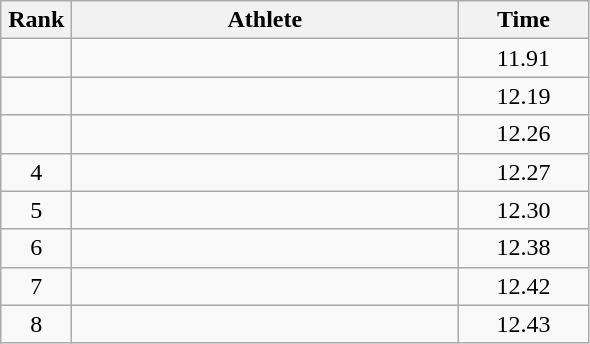<table class=wikitable style="text-align:center">
<tr>
<th width=40>Rank</th>
<th width=250>Athlete</th>
<th width=80>Time</th>
</tr>
<tr>
<td></td>
<td align=left></td>
<td>11.91</td>
</tr>
<tr>
<td></td>
<td align=left></td>
<td>12.19</td>
</tr>
<tr>
<td></td>
<td align=left></td>
<td>12.26</td>
</tr>
<tr>
<td>4</td>
<td align=left></td>
<td>12.27</td>
</tr>
<tr>
<td>5</td>
<td align=left></td>
<td>12.30</td>
</tr>
<tr>
<td>6</td>
<td align=left></td>
<td>12.38</td>
</tr>
<tr>
<td>7</td>
<td align=left></td>
<td>12.42</td>
</tr>
<tr>
<td>8</td>
<td align=left></td>
<td>12.43</td>
</tr>
</table>
